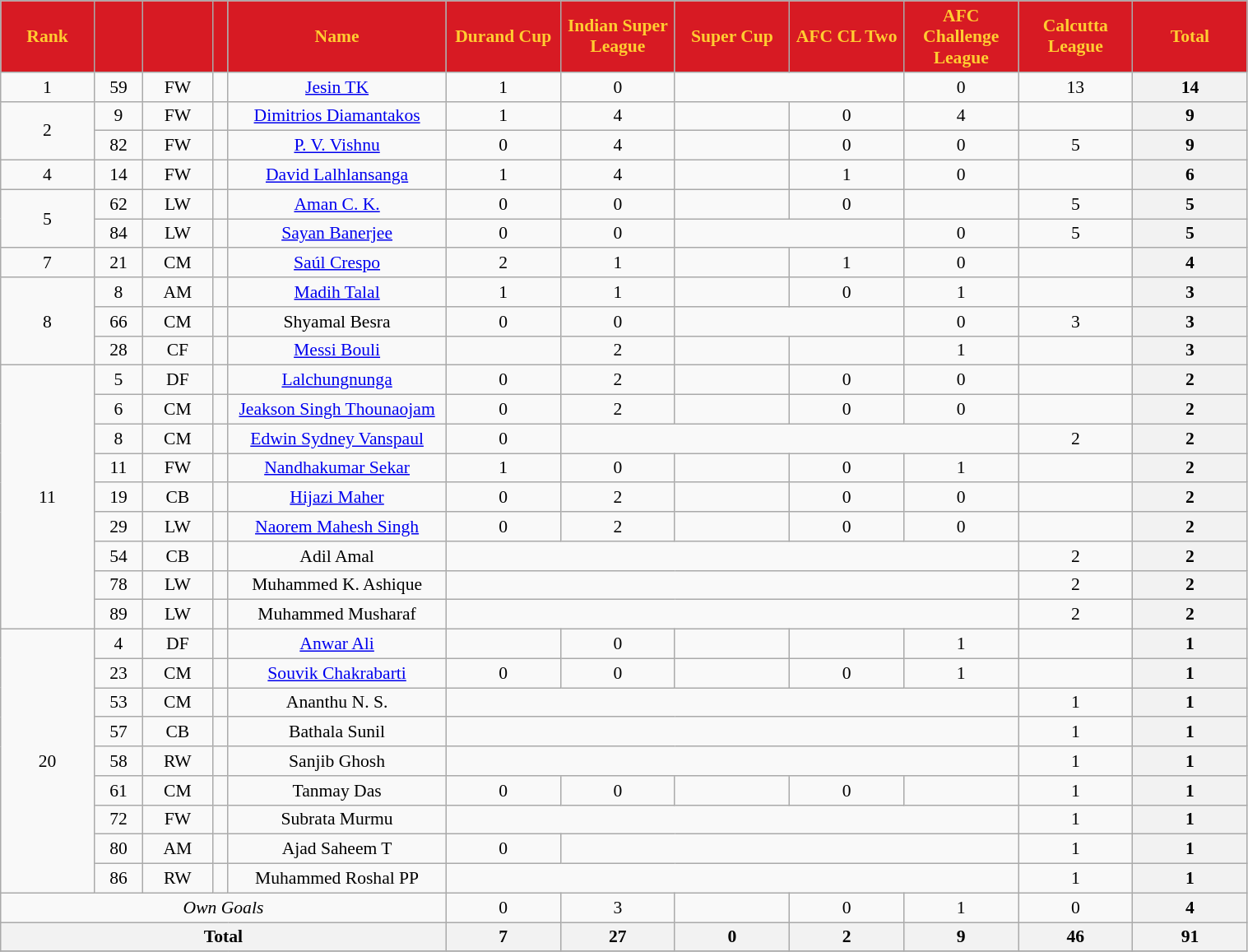<table class="wikitable" style="text-align:center; font-size:90%; width:80%;">
<tr>
<th style="background:#d71a23; color:#ffcd31; text-align:center;">Rank</th>
<th style="background:#d71a23; color:#ffcd31; text-align:center;"></th>
<th style="background:#d71a23; color:#ffcd31; text-align:center;"></th>
<th style="background:#d71a23; color:#ffcd31; text-align:center;"></th>
<th style="background:#d71a23; color:#ffcd31; text-align:center; width:170px;">Name</th>
<th style="background:#d71a23; color:#ffcd31; text-align:center; width:86px;">Durand Cup</th>
<th style="background:#d71a23; color:#ffcd31; text-align:center; width:86px;">Indian Super League</th>
<th style="background:#d71a23; color:#ffcd31; text-align:center; width:86px;">Super Cup</th>
<th style="background:#d71a23; color:#ffcd31; text-align:center; width:86px;">AFC CL Two</th>
<th style="background:#d71a23; color:#ffcd31; text-align:center; width:86px;">AFC Challenge League</th>
<th style="background:#d71a23; color:#ffcd31; text-align:center; width:86px;">Calcutta League</th>
<th style="background:#d71a23; color:#ffcd31; text-align:center; width:86px;">Total</th>
</tr>
<tr>
<td rowspan=1>1</td>
<td>59</td>
<td>FW</td>
<td></td>
<td><a href='#'>Jesin TK</a></td>
<td>1</td>
<td>0</td>
<td colspan=2></td>
<td>0</td>
<td>13</td>
<th>14</th>
</tr>
<tr>
<td rowspan=2>2</td>
<td>9</td>
<td>FW</td>
<td></td>
<td><a href='#'>Dimitrios Diamantakos</a></td>
<td>1</td>
<td>4</td>
<td></td>
<td>0</td>
<td>4</td>
<td></td>
<th>9</th>
</tr>
<tr>
<td>82</td>
<td>FW</td>
<td></td>
<td><a href='#'>P. V. Vishnu</a></td>
<td>0</td>
<td>4</td>
<td></td>
<td>0</td>
<td>0</td>
<td>5</td>
<th>9</th>
</tr>
<tr>
<td rowspan=1>4</td>
<td>14</td>
<td>FW</td>
<td></td>
<td><a href='#'>David Lalhlansanga</a></td>
<td>1</td>
<td>4</td>
<td></td>
<td>1</td>
<td>0</td>
<td></td>
<th>6</th>
</tr>
<tr>
<td rowspan=2>5</td>
<td>62</td>
<td>LW</td>
<td></td>
<td><a href='#'>Aman C. K.</a></td>
<td>0</td>
<td>0</td>
<td></td>
<td>0</td>
<td></td>
<td>5</td>
<th>5</th>
</tr>
<tr>
<td>84</td>
<td>LW</td>
<td></td>
<td><a href='#'>Sayan Banerjee</a></td>
<td>0</td>
<td>0</td>
<td colspan=2></td>
<td>0</td>
<td>5</td>
<th>5</th>
</tr>
<tr>
<td rowspan=1>7</td>
<td>21</td>
<td>CM</td>
<td></td>
<td><a href='#'>Saúl Crespo</a></td>
<td>2</td>
<td>1</td>
<td></td>
<td>1</td>
<td>0</td>
<td></td>
<th>4</th>
</tr>
<tr>
<td rowspan="3">8</td>
<td>8</td>
<td>AM</td>
<td></td>
<td><a href='#'>Madih Talal</a></td>
<td>1</td>
<td>1</td>
<td></td>
<td>0</td>
<td>1</td>
<td></td>
<th>3</th>
</tr>
<tr>
<td>66</td>
<td>CM</td>
<td></td>
<td>Shyamal Besra</td>
<td>0</td>
<td>0</td>
<td colspan=2></td>
<td>0</td>
<td>3</td>
<th>3</th>
</tr>
<tr>
<td>28</td>
<td>CF</td>
<td></td>
<td><a href='#'>Messi Bouli</a></td>
<td></td>
<td>2</td>
<td></td>
<td></td>
<td>1</td>
<td></td>
<th>3</th>
</tr>
<tr>
<td rowspan="9">11</td>
<td>5</td>
<td>DF</td>
<td></td>
<td><a href='#'>Lalchungnunga</a></td>
<td>0</td>
<td>2</td>
<td></td>
<td>0</td>
<td>0</td>
<td></td>
<th>2</th>
</tr>
<tr>
<td>6</td>
<td>CM</td>
<td></td>
<td><a href='#'>Jeakson Singh Thounaojam</a></td>
<td>0</td>
<td>2</td>
<td></td>
<td>0</td>
<td>0</td>
<td></td>
<th>2</th>
</tr>
<tr>
<td>8</td>
<td>CM</td>
<td></td>
<td><a href='#'>Edwin Sydney Vanspaul</a></td>
<td>0</td>
<td colspan=4></td>
<td>2</td>
<th>2</th>
</tr>
<tr>
<td>11</td>
<td>FW</td>
<td></td>
<td><a href='#'>Nandhakumar Sekar</a></td>
<td>1</td>
<td>0</td>
<td></td>
<td>0</td>
<td>1</td>
<td></td>
<th>2</th>
</tr>
<tr>
<td>19</td>
<td>CB</td>
<td></td>
<td><a href='#'>Hijazi Maher</a></td>
<td>0</td>
<td>2</td>
<td></td>
<td>0</td>
<td>0</td>
<td></td>
<th>2</th>
</tr>
<tr>
<td>29</td>
<td>LW</td>
<td></td>
<td><a href='#'>Naorem Mahesh Singh</a></td>
<td>0</td>
<td>2</td>
<td></td>
<td>0</td>
<td>0</td>
<td></td>
<th>2</th>
</tr>
<tr>
<td>54</td>
<td>CB</td>
<td></td>
<td>Adil Amal</td>
<td colspan=5></td>
<td>2</td>
<th>2</th>
</tr>
<tr>
<td>78</td>
<td>LW</td>
<td></td>
<td>Muhammed K. Ashique</td>
<td colspan=5></td>
<td>2</td>
<th>2</th>
</tr>
<tr>
<td>89</td>
<td>LW</td>
<td></td>
<td>Muhammed Musharaf</td>
<td colspan=5></td>
<td>2</td>
<th>2</th>
</tr>
<tr>
<td rowspan=9>20</td>
<td>4</td>
<td>DF</td>
<td></td>
<td><a href='#'>Anwar Ali</a></td>
<td></td>
<td>0</td>
<td></td>
<td></td>
<td>1</td>
<td></td>
<th>1</th>
</tr>
<tr>
<td>23</td>
<td>CM</td>
<td></td>
<td><a href='#'>Souvik Chakrabarti</a></td>
<td>0</td>
<td>0</td>
<td></td>
<td>0</td>
<td>1</td>
<td></td>
<th>1</th>
</tr>
<tr>
<td>53</td>
<td>CM</td>
<td></td>
<td>Ananthu N. S.</td>
<td colspan=5></td>
<td>1</td>
<th>1</th>
</tr>
<tr>
<td>57</td>
<td>CB</td>
<td></td>
<td>Bathala Sunil</td>
<td colspan=5></td>
<td>1</td>
<th>1</th>
</tr>
<tr>
<td>58</td>
<td>RW</td>
<td></td>
<td>Sanjib Ghosh</td>
<td colspan=5></td>
<td>1</td>
<th>1</th>
</tr>
<tr>
<td>61</td>
<td>CM</td>
<td></td>
<td>Tanmay Das</td>
<td>0</td>
<td>0</td>
<td></td>
<td>0</td>
<td></td>
<td>1</td>
<th>1</th>
</tr>
<tr>
<td>72</td>
<td>FW</td>
<td></td>
<td>Subrata Murmu</td>
<td colspan=5></td>
<td>1</td>
<th>1</th>
</tr>
<tr>
<td>80</td>
<td>AM</td>
<td></td>
<td>Ajad Saheem T</td>
<td>0</td>
<td colspan=4></td>
<td>1</td>
<th>1</th>
</tr>
<tr>
<td>86</td>
<td>RW</td>
<td></td>
<td>Muhammed Roshal PP</td>
<td colspan=5></td>
<td>1</td>
<th>1</th>
</tr>
<tr>
<td colspan=5><em>Own Goals</em></td>
<td>0</td>
<td>3</td>
<td></td>
<td>0</td>
<td>1</td>
<td>0</td>
<th>4</th>
</tr>
<tr>
<th colspan=5>Total</th>
<th>7</th>
<th>27</th>
<th>0</th>
<th>2</th>
<th>9</th>
<th>46</th>
<th>91</th>
</tr>
<tr>
</tr>
</table>
